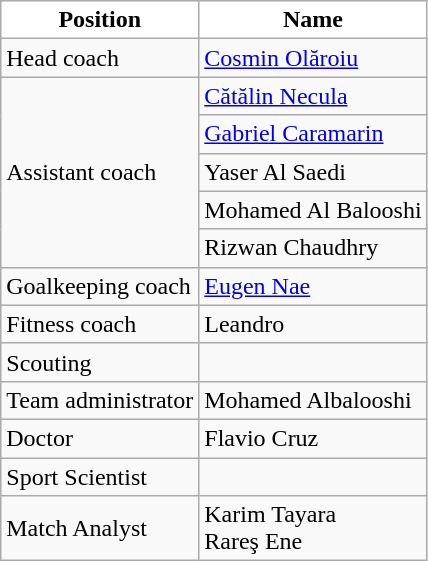<table class="wikitable">
<tr>
<th style="color:#000000;background:#FFFFFF">Position</th>
<th style="color:#000000;background:#FFFFFF">Name</th>
</tr>
<tr>
<td>Head coach</td>
<td> <a href='#'>Cosmin Olăroiu</a></td>
</tr>
<tr>
<td rowspan="5">Assistant coach</td>
<td> <a href='#'>Cătălin Necula</a></td>
</tr>
<tr>
<td> <a href='#'>Gabriel Caramarin</a></td>
</tr>
<tr>
<td> Yaser Al Saedi</td>
</tr>
<tr>
<td> Mohamed Al Balooshi</td>
</tr>
<tr>
<td> Rizwan Chaudhry</td>
</tr>
<tr>
<td>Goalkeeping coach</td>
<td> <a href='#'>Eugen Nae</a></td>
</tr>
<tr>
<td>Fitness coach</td>
<td> Leandro</td>
</tr>
<tr>
<td>Scouting</td>
<td></td>
</tr>
<tr>
<td>Team administrator</td>
<td> Mohamed Albalooshi</td>
</tr>
<tr>
<td>Doctor</td>
<td> Flavio Cruz</td>
</tr>
<tr>
<td>Sport Scientist</td>
<td></td>
</tr>
<tr>
<td>Match Analyst</td>
<td> Karim Tayara <br>  Rareş Ene</td>
</tr>
</table>
